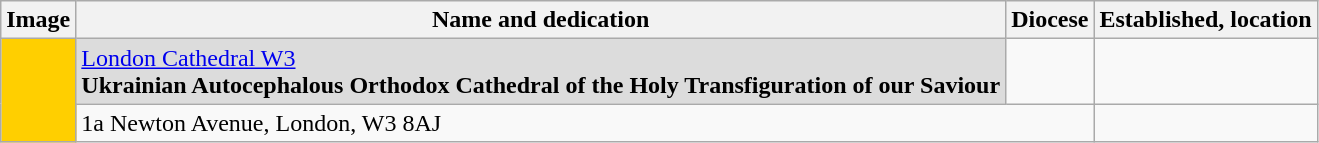<table class="wikitable">
<tr>
<th>Image</th>
<th>Name and dedication</th>
<th>Diocese</th>
<th>Established, location</th>
</tr>
<tr>
<td rowspan="2" bgcolor="#FFCF00" align="center"></td>
<td bgcolor="Gainsboro"><a href='#'>London Cathedral W3</a><br><strong>Ukrainian Autocephalous Orthodox Cathedral of the Holy Transfiguration of our Saviour</strong></td>
<td></td>
<td></td>
</tr>
<tr>
<td colspan="2">1a Newton Avenue, London, W3 8AJ</td>
<td></td>
</tr>
</table>
